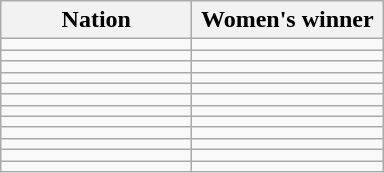<table class="wikitable sortable">
<tr>
<th width="120">Nation</th>
<th width="120">Women's winner</th>
</tr>
<tr>
<td></td>
<td></td>
</tr>
<tr>
<td></td>
<td></td>
</tr>
<tr>
<td></td>
<td></td>
</tr>
<tr>
<td></td>
<td></td>
</tr>
<tr>
<td></td>
<td></td>
</tr>
<tr>
<td></td>
<td></td>
</tr>
<tr>
<td></td>
<td></td>
</tr>
<tr>
<td></td>
<td></td>
</tr>
<tr>
<td></td>
<td></td>
</tr>
<tr>
<td></td>
<td></td>
</tr>
<tr>
<td></td>
<td></td>
</tr>
<tr>
<td></td>
<td></td>
</tr>
</table>
